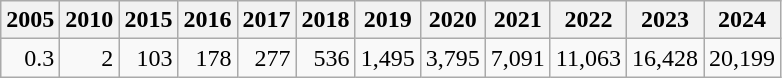<table class="wikitable nonsortable">
<tr>
<th>2005</th>
<th>2010</th>
<th>2015</th>
<th>2016</th>
<th>2017</th>
<th>2018</th>
<th>2019</th>
<th>2020</th>
<th>2021</th>
<th>2022</th>
<th>2023</th>
<th>2024</th>
</tr>
<tr align="right">
<td>0.3</td>
<td>2</td>
<td>103</td>
<td>178</td>
<td>277</td>
<td>536</td>
<td>1,495</td>
<td>3,795</td>
<td>7,091</td>
<td>11,063</td>
<td>16,428</td>
<td>20,199</td>
</tr>
</table>
